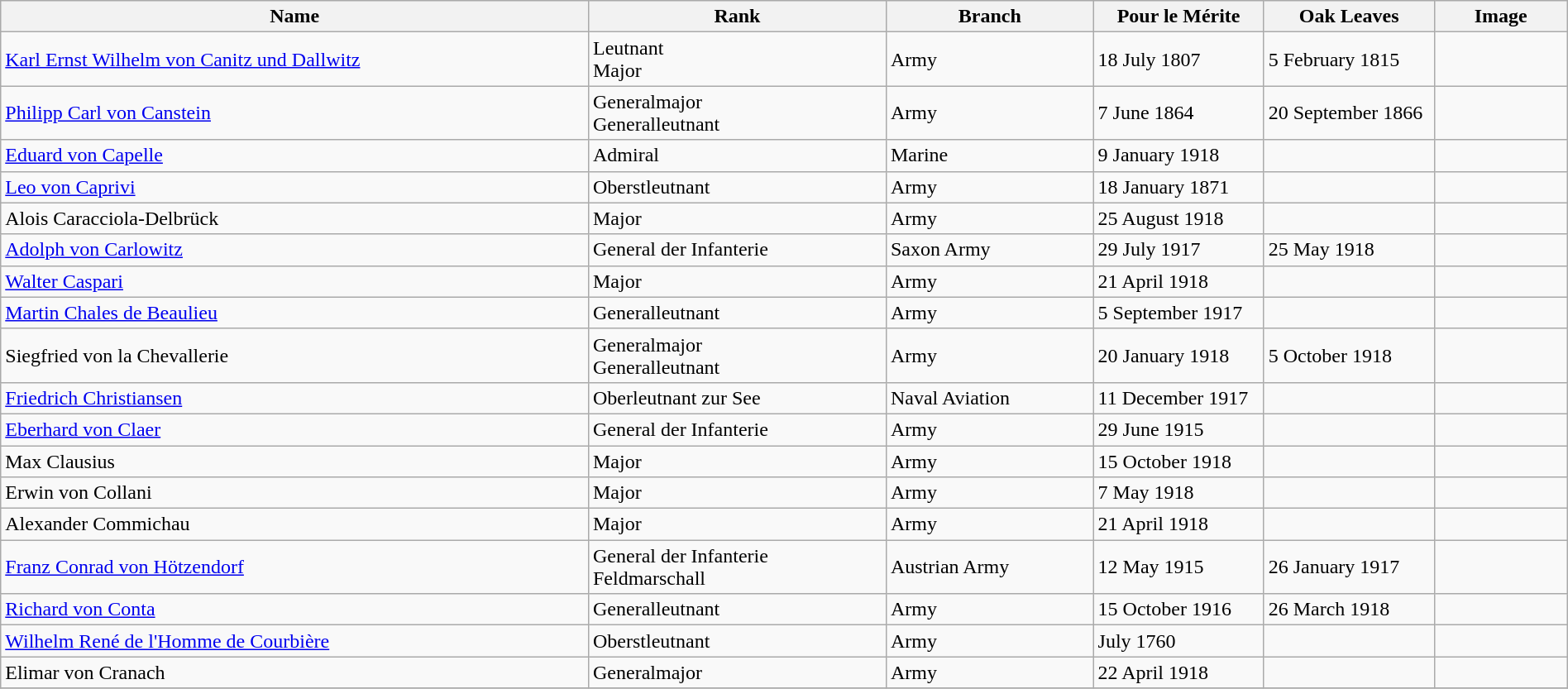<table class="wikitable" style="width:100%;">
<tr>
<th>Name</th>
<th>Rank</th>
<th>Branch</th>
<th width="130">Pour le Mérite</th>
<th width="130">Oak Leaves</th>
<th width="100">Image</th>
</tr>
<tr>
<td><a href='#'>Karl Ernst Wilhelm von Canitz und Dallwitz</a></td>
<td>Leutnant<br>Major</td>
<td>Army</td>
<td>18 July 1807</td>
<td>5 February 1815</td>
<td></td>
</tr>
<tr>
<td><a href='#'>Philipp Carl von Canstein</a></td>
<td>Generalmajor<br>Generalleutnant</td>
<td>Army</td>
<td>7 June 1864</td>
<td>20 September 1866</td>
<td></td>
</tr>
<tr>
<td><a href='#'>Eduard von Capelle</a></td>
<td>Admiral</td>
<td>Marine</td>
<td>9 January 1918</td>
<td></td>
<td></td>
</tr>
<tr>
<td><a href='#'>Leo von Caprivi</a></td>
<td>Oberstleutnant</td>
<td>Army</td>
<td>18 January 1871</td>
<td></td>
<td></td>
</tr>
<tr>
<td>Alois Caracciola-Delbrück</td>
<td>Major</td>
<td>Army</td>
<td>25 August 1918</td>
<td></td>
<td></td>
</tr>
<tr>
<td><a href='#'>Adolph von Carlowitz</a></td>
<td>General der Infanterie</td>
<td>Saxon Army</td>
<td>29 July 1917</td>
<td>25 May 1918</td>
<td></td>
</tr>
<tr>
<td><a href='#'>Walter Caspari</a></td>
<td>Major</td>
<td>Army</td>
<td>21 April 1918</td>
<td></td>
<td></td>
</tr>
<tr>
<td><a href='#'>Martin Chales de Beaulieu</a></td>
<td>Generalleutnant</td>
<td>Army</td>
<td>5 September 1917</td>
<td></td>
<td></td>
</tr>
<tr>
<td>Siegfried von la Chevallerie</td>
<td>Generalmajor<br>Generalleutnant</td>
<td>Army</td>
<td>20 January 1918</td>
<td>5 October 1918</td>
<td></td>
</tr>
<tr>
<td><a href='#'>Friedrich Christiansen</a></td>
<td>Oberleutnant zur See</td>
<td>Naval Aviation</td>
<td>11 December 1917</td>
<td></td>
<td></td>
</tr>
<tr>
<td><a href='#'>Eberhard von Claer</a></td>
<td>General der Infanterie</td>
<td>Army</td>
<td>29 June 1915</td>
<td></td>
<td></td>
</tr>
<tr>
<td>Max Clausius</td>
<td>Major</td>
<td>Army</td>
<td>15 October 1918</td>
<td></td>
<td></td>
</tr>
<tr>
<td>Erwin von Collani</td>
<td>Major</td>
<td>Army</td>
<td>7 May 1918</td>
<td></td>
<td></td>
</tr>
<tr>
<td>Alexander Commichau</td>
<td>Major</td>
<td>Army</td>
<td>21 April 1918</td>
<td></td>
<td></td>
</tr>
<tr>
<td><a href='#'>Franz Conrad von Hötzendorf</a></td>
<td>General der Infanterie<br>Feldmarschall</td>
<td>Austrian Army</td>
<td>12 May 1915</td>
<td>26 January 1917</td>
<td></td>
</tr>
<tr>
<td><a href='#'>Richard von Conta</a></td>
<td>Generalleutnant</td>
<td>Army</td>
<td>15 October 1916</td>
<td>26 March 1918</td>
<td></td>
</tr>
<tr>
<td><a href='#'>Wilhelm René de l'Homme de Courbière</a></td>
<td>Oberstleutnant</td>
<td>Army</td>
<td>July 1760</td>
<td></td>
<td></td>
</tr>
<tr>
<td>Elimar von Cranach</td>
<td>Generalmajor</td>
<td>Army</td>
<td>22 April 1918</td>
<td></td>
<td></td>
</tr>
<tr>
</tr>
</table>
